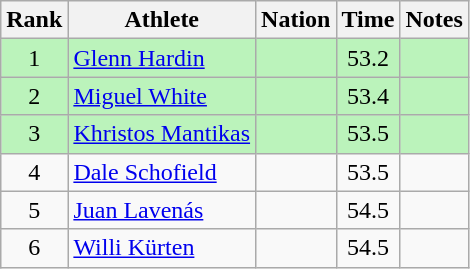<table class="wikitable sortable" style="text-align:center">
<tr>
<th>Rank</th>
<th>Athlete</th>
<th>Nation</th>
<th>Time</th>
<th>Notes</th>
</tr>
<tr bgcolor=bbf3bb>
<td>1</td>
<td align=left><a href='#'>Glenn Hardin</a></td>
<td align=left></td>
<td>53.2</td>
<td></td>
</tr>
<tr bgcolor=bbf3bb>
<td>2</td>
<td align=left><a href='#'>Miguel White</a></td>
<td align=left></td>
<td>53.4</td>
<td></td>
</tr>
<tr bgcolor=bbf3bb>
<td>3</td>
<td align=left><a href='#'>Khristos Mantikas</a></td>
<td align=left></td>
<td>53.5</td>
<td></td>
</tr>
<tr>
<td>4</td>
<td align=left><a href='#'>Dale Schofield</a></td>
<td align=left></td>
<td>53.5</td>
<td></td>
</tr>
<tr>
<td>5</td>
<td align=left><a href='#'>Juan Lavenás</a></td>
<td align=left></td>
<td>54.5</td>
<td></td>
</tr>
<tr>
<td>6</td>
<td align=left><a href='#'>Willi Kürten</a></td>
<td align=left></td>
<td>54.5</td>
<td></td>
</tr>
</table>
